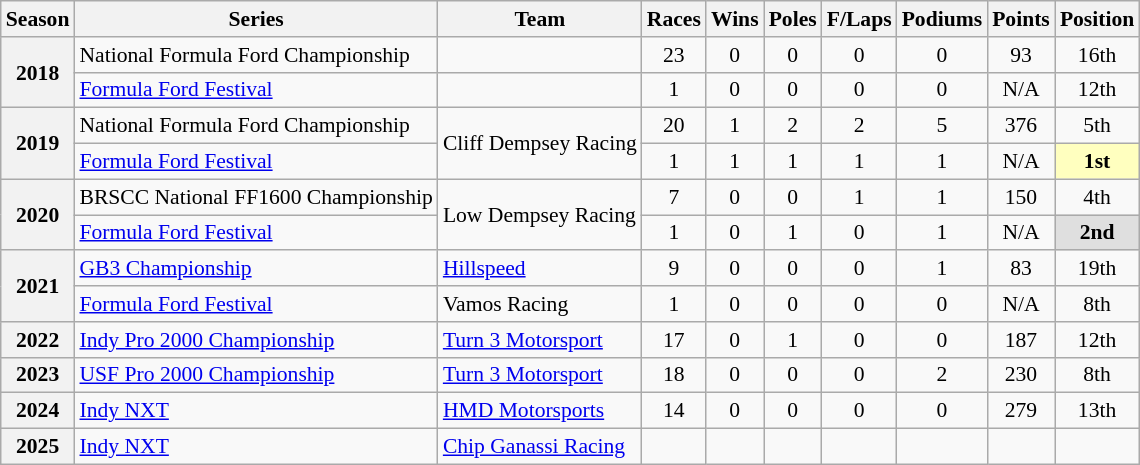<table class="wikitable" style="font-size: 90%; text-align:center">
<tr>
<th>Season</th>
<th>Series</th>
<th>Team</th>
<th>Races</th>
<th>Wins</th>
<th>Poles</th>
<th>F/Laps</th>
<th>Podiums</th>
<th>Points</th>
<th>Position</th>
</tr>
<tr>
<th rowspan="2">2018</th>
<td align="left">National Formula Ford Championship</td>
<td rowspan="1" align="left"></td>
<td>23</td>
<td>0</td>
<td>0</td>
<td>0</td>
<td>0</td>
<td>93</td>
<td>16th</td>
</tr>
<tr>
<td align=left><a href='#'>Formula Ford Festival</a></td>
<td></td>
<td>1</td>
<td>0</td>
<td>0</td>
<td>0</td>
<td>0</td>
<td>N/A</td>
<td>12th</td>
</tr>
<tr>
<th rowspan="2">2019</th>
<td align="left">National Formula Ford Championship</td>
<td rowspan="2" align="left">Cliff Dempsey Racing</td>
<td>20</td>
<td>1</td>
<td>2</td>
<td>2</td>
<td>5</td>
<td>376</td>
<td>5th</td>
</tr>
<tr>
<td align=left><a href='#'>Formula Ford Festival</a></td>
<td>1</td>
<td>1</td>
<td>1</td>
<td>1</td>
<td>1</td>
<td>N/A</td>
<td style="background:#FFFFBF;"><strong>1st</strong></td>
</tr>
<tr>
<th rowspan="2">2020</th>
<td align="left">BRSCC National FF1600 Championship</td>
<td rowspan="2" align="left">Low Dempsey Racing</td>
<td>7</td>
<td>0</td>
<td>0</td>
<td>1</td>
<td>1</td>
<td>150</td>
<td>4th</td>
</tr>
<tr>
<td align=left><a href='#'>Formula Ford Festival</a></td>
<td>1</td>
<td>0</td>
<td>1</td>
<td>0</td>
<td>1</td>
<td>N/A</td>
<td style="background:#DFDFDF;"><strong>2nd</strong></td>
</tr>
<tr>
<th rowspan="2">2021</th>
<td align="left"><a href='#'>GB3 Championship</a></td>
<td rowspan="1" align="left"><a href='#'>Hillspeed</a></td>
<td>9</td>
<td>0</td>
<td>0</td>
<td>0</td>
<td>1</td>
<td>83</td>
<td>19th</td>
</tr>
<tr>
<td align=left><a href='#'>Formula Ford Festival</a></td>
<td align=left>Vamos Racing</td>
<td>1</td>
<td>0</td>
<td>0</td>
<td>0</td>
<td>0</td>
<td>N/A</td>
<td>8th</td>
</tr>
<tr>
<th rowspan="1">2022</th>
<td align="left"><a href='#'>Indy Pro 2000 Championship</a></td>
<td rowspan="1" align="left"><a href='#'>Turn 3 Motorsport</a></td>
<td>17</td>
<td>0</td>
<td>1</td>
<td>0</td>
<td>0</td>
<td>187</td>
<td>12th</td>
</tr>
<tr>
<th rowspan="1">2023</th>
<td align="left"><a href='#'>USF Pro 2000 Championship</a></td>
<td rowspan="1" align="left"><a href='#'>Turn 3 Motorsport</a></td>
<td>18</td>
<td>0</td>
<td>0</td>
<td>0</td>
<td>2</td>
<td>230</td>
<td>8th</td>
</tr>
<tr>
<th>2024</th>
<td align="left"><a href='#'>Indy NXT</a></td>
<td align="left"><a href='#'>HMD Motorsports</a></td>
<td>14</td>
<td>0</td>
<td>0</td>
<td>0</td>
<td>0</td>
<td>279</td>
<td>13th</td>
</tr>
<tr>
<th>2025</th>
<td align=left><a href='#'>Indy NXT</a></td>
<td align=left><a href='#'>Chip Ganassi Racing</a></td>
<td></td>
<td></td>
<td></td>
<td></td>
<td></td>
<td></td>
<td></td>
</tr>
</table>
